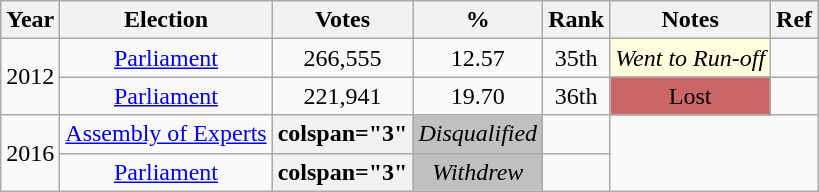<table class="wikitable" style="text-align:center;">
<tr>
<th>Year</th>
<th>Election</th>
<th>Votes</th>
<th>%</th>
<th>Rank</th>
<th>Notes</th>
<th>Ref</th>
</tr>
<tr>
<td rowspan="2">2012</td>
<td><a href='#'>Parliament</a> </td>
<td>266,555</td>
<td>12.57</td>
<td>35th</td>
<td style="background-color:#FFFFE0"><em>Went to Run-off</em></td>
<td></td>
</tr>
<tr>
<td><a href='#'>Parliament</a> </td>
<td> 221,941</td>
<td> 19.70</td>
<td>36th</td>
<td style="background-color:#C66">Lost</td>
<td></td>
</tr>
<tr>
<td rowspan="2">2016</td>
<td><a href='#'>Assembly of Experts</a> </td>
<th>colspan="3" </th>
<td style="background-color:#C0C0C0"><em>Disqualified</em></td>
<td></td>
</tr>
<tr>
<td><a href='#'>Parliament</a> </td>
<th>colspan="3" </th>
<td style="background-color:#C0C0C0"><em>Withdrew</em></td>
<td></td>
</tr>
</table>
